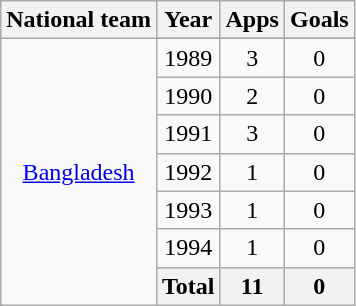<table class="wikitable" style="text-align: center;">
<tr>
<th>National team</th>
<th>Year</th>
<th>Apps</th>
<th>Goals</th>
</tr>
<tr>
<td rowspan="8"><a href='#'>Bangladesh</a></td>
</tr>
<tr>
<td>1989</td>
<td>3</td>
<td>0</td>
</tr>
<tr>
<td>1990</td>
<td>2</td>
<td>0</td>
</tr>
<tr>
<td>1991</td>
<td>3</td>
<td>0</td>
</tr>
<tr>
<td>1992</td>
<td>1</td>
<td>0</td>
</tr>
<tr>
<td>1993</td>
<td>1</td>
<td>0</td>
</tr>
<tr>
<td>1994</td>
<td>1</td>
<td>0</td>
</tr>
<tr>
<th>Total</th>
<th>11</th>
<th>0</th>
</tr>
</table>
